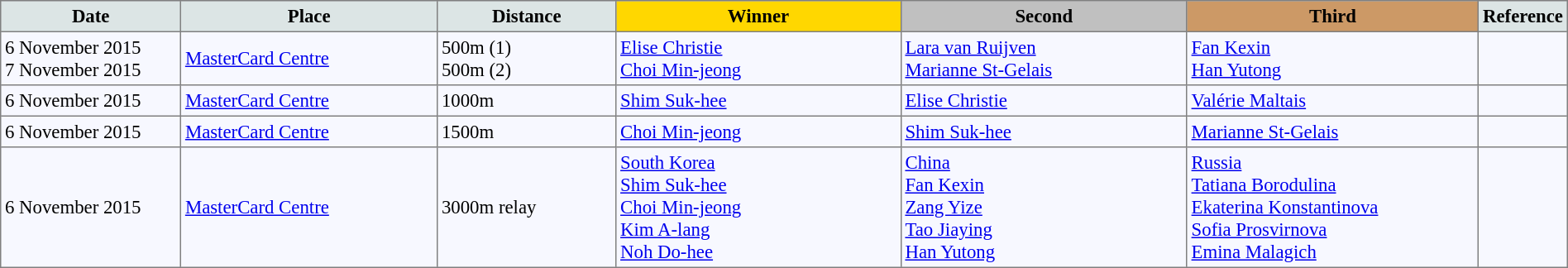<table cellpadding="3" cellspacing="0" border="1" style="background:#f7f8ff; font-size:95%; border:gray solid 1px; border-collapse:collapse;">
<tr style="background:#ccc; text-align:center;">
<td style="background:#dce5e5; width:150px;"><strong>Date</strong></td>
<td style="background:#dce5e5; width:220px;"><strong>Place</strong></td>
<td style="background:#dce5e5; width:150px;"><strong>Distance</strong></td>
<td style="background:gold; width:250px;"><strong>Winner</strong></td>
<td style="background:silver; width:250px;"><strong>Second</strong></td>
<td style="background:#c96; width:250px;"><strong>Third</strong></td>
<td style="background:#dce5e5; width:30px;"><strong>Reference</strong></td>
</tr>
<tr style="text-align:left;">
<td>6 November 2015 <br>7 November 2015</td>
<td><a href='#'>MasterCard Centre</a></td>
<td>500m (1)<br>500m (2)</td>
<td> <a href='#'>Elise Christie</a><br> <a href='#'>Choi Min-jeong</a></td>
<td> <a href='#'>Lara van Ruijven</a><br> <a href='#'>Marianne St-Gelais</a></td>
<td> <a href='#'>Fan Kexin</a><br> <a href='#'>Han Yutong</a></td>
<td></td>
</tr>
<tr style="text-align:left;">
<td>6 November 2015</td>
<td><a href='#'>MasterCard Centre</a></td>
<td>1000m</td>
<td> <a href='#'>Shim Suk-hee</a></td>
<td> <a href='#'>Elise Christie</a></td>
<td> <a href='#'>Valérie Maltais</a></td>
<td></td>
</tr>
<tr style="text-align:left;">
<td>6 November 2015</td>
<td><a href='#'>MasterCard Centre</a></td>
<td>1500m</td>
<td> <a href='#'>Choi Min-jeong</a></td>
<td> <a href='#'>Shim Suk-hee</a></td>
<td> <a href='#'>Marianne St-Gelais</a></td>
<td></td>
</tr>
<tr style="text-align:left;">
<td>6 November 2015</td>
<td><a href='#'>MasterCard Centre</a></td>
<td>3000m relay</td>
<td> <a href='#'>South Korea</a><br><a href='#'>Shim Suk-hee</a><br><a href='#'>Choi Min-jeong</a><br><a href='#'>Kim A-lang</a><br><a href='#'>Noh Do-hee</a></td>
<td> <a href='#'>China</a><br><a href='#'>Fan Kexin</a><br><a href='#'>Zang Yize</a><br><a href='#'>Tao Jiaying</a><br><a href='#'>Han Yutong</a></td>
<td> <a href='#'>Russia</a><br><a href='#'>Tatiana Borodulina</a><br><a href='#'>Ekaterina Konstantinova</a><br><a href='#'>Sofia Prosvirnova</a><br><a href='#'>Emina Malagich</a></td>
<td></td>
</tr>
</table>
